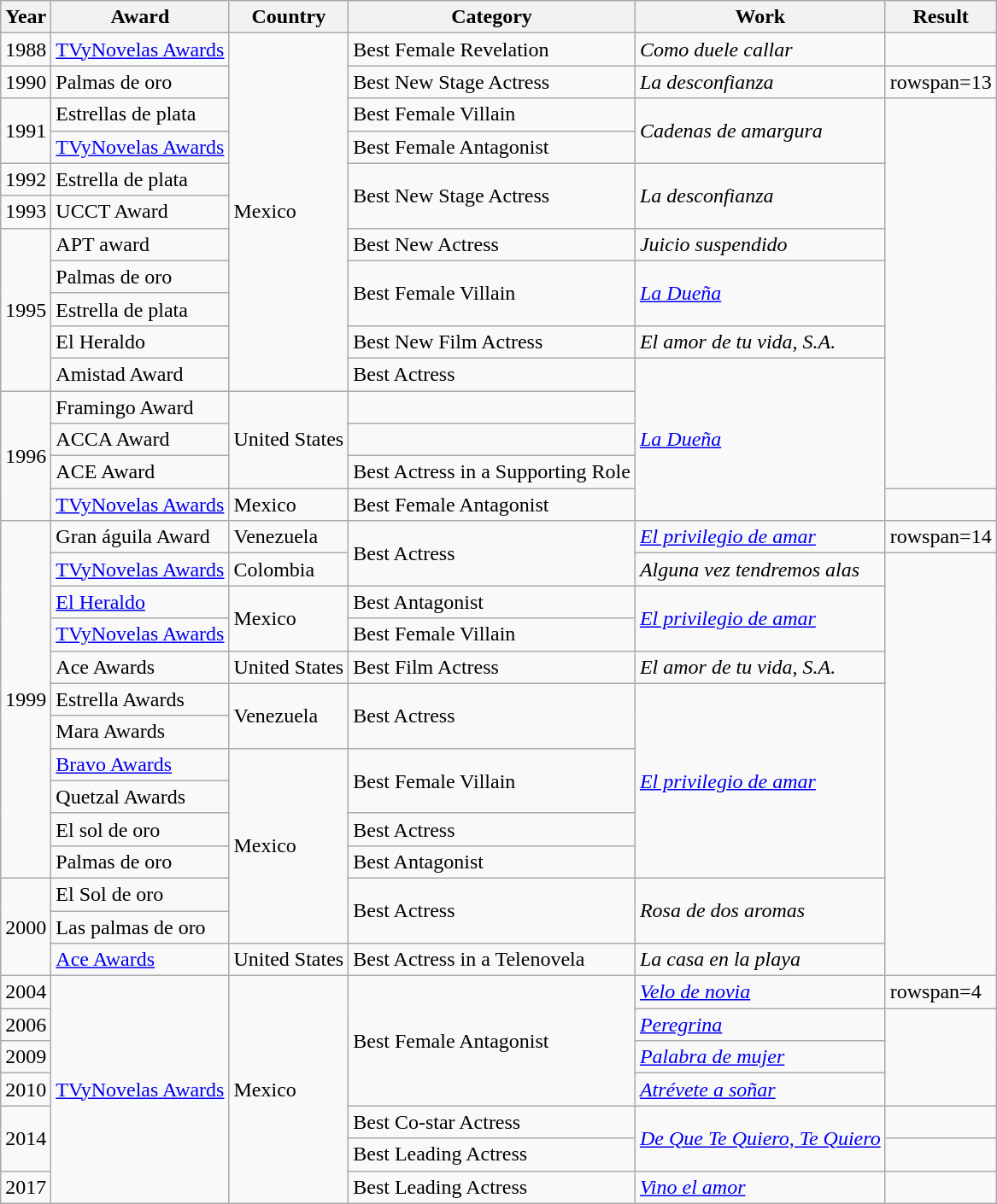<table class="wikitable">
<tr>
<th>Year</th>
<th>Award</th>
<th>Country</th>
<th>Category</th>
<th>Work</th>
<th>Result</th>
</tr>
<tr>
<td>1988</td>
<td><a href='#'>TVyNovelas Awards</a></td>
<td rowspan=11>Mexico</td>
<td>Best Female Revelation</td>
<td><em> Como duele callar </em></td>
<td></td>
</tr>
<tr>
<td>1990</td>
<td>Palmas de oro</td>
<td>Best New Stage Actress</td>
<td><em>La desconfianza</em></td>
<td>rowspan=13 </td>
</tr>
<tr>
<td rowspan=2>1991</td>
<td>Estrellas de plata</td>
<td>Best Female Villain</td>
<td rowspan=2><em>Cadenas de amargura</em></td>
</tr>
<tr>
<td><a href='#'>TVyNovelas Awards</a></td>
<td>Best Female Antagonist</td>
</tr>
<tr>
<td>1992</td>
<td>Estrella de plata</td>
<td rowspan=2>Best New Stage Actress</td>
<td rowspan=2><em>La desconfianza</em></td>
</tr>
<tr>
<td>1993</td>
<td>UCCT Award</td>
</tr>
<tr>
<td rowspan=5>1995</td>
<td>APT award</td>
<td>Best New Actress</td>
<td><em>Juicio suspendido</em></td>
</tr>
<tr>
<td>Palmas de oro</td>
<td rowspan=2>Best Female Villain</td>
<td rowspan=2><em><a href='#'>La Dueña</a></em></td>
</tr>
<tr>
<td>Estrella de plata</td>
</tr>
<tr>
<td>El Heraldo</td>
<td>Best New Film Actress</td>
<td><em>El amor de tu vida, S.A.</em></td>
</tr>
<tr>
<td>Amistad Award</td>
<td>Best Actress</td>
<td rowspan=5><em><a href='#'>La Dueña</a></em></td>
</tr>
<tr>
<td rowspan=4>1996</td>
<td>Framingo Award</td>
<td rowspan=3>United States</td>
<td></td>
</tr>
<tr>
<td>ACCA Award</td>
<td></td>
</tr>
<tr>
<td>ACE Award</td>
<td>Best Actress in a Supporting Role</td>
</tr>
<tr>
<td><a href='#'>TVyNovelas Awards</a></td>
<td>Mexico</td>
<td>Best Female Antagonist</td>
<td></td>
</tr>
<tr>
<td rowspan=11>1999</td>
<td>Gran águila Award</td>
<td>Venezuela</td>
<td rowspan=2>Best Actress</td>
<td><em><a href='#'>El privilegio de amar</a></em></td>
<td>rowspan=14 </td>
</tr>
<tr>
<td><a href='#'>TVyNovelas Awards</a></td>
<td>Colombia</td>
<td><em>Alguna vez tendremos alas</em></td>
</tr>
<tr>
<td><a href='#'>El Heraldo</a></td>
<td rowspan=2>Mexico</td>
<td>Best Antagonist</td>
<td rowspan=2><em><a href='#'>El privilegio de amar</a></em></td>
</tr>
<tr>
<td><a href='#'>TVyNovelas Awards</a></td>
<td>Best Female Villain</td>
</tr>
<tr>
<td>Ace Awards</td>
<td>United States</td>
<td>Best Film Actress</td>
<td><em>El amor de tu vida, S.A.</em></td>
</tr>
<tr>
<td>Estrella Awards</td>
<td rowspan=2>Venezuela</td>
<td rowspan=2>Best Actress</td>
<td rowspan=6><em><a href='#'>El privilegio de amar</a></em></td>
</tr>
<tr>
<td>Mara Awards</td>
</tr>
<tr>
<td><a href='#'>Bravo Awards</a></td>
<td rowspan=6>Mexico</td>
<td rowspan=2>Best Female Villain</td>
</tr>
<tr>
<td>Quetzal Awards</td>
</tr>
<tr>
<td>El sol de oro</td>
<td>Best Actress</td>
</tr>
<tr>
<td>Palmas de oro</td>
<td>Best Antagonist</td>
</tr>
<tr>
<td rowspan=3>2000</td>
<td>El Sol de oro</td>
<td rowspan=2>Best Actress</td>
<td rowspan=2><em>Rosa de dos aromas</em></td>
</tr>
<tr>
<td>Las palmas de oro</td>
</tr>
<tr>
<td><a href='#'>Ace Awards</a></td>
<td>United States</td>
<td>Best Actress in a Telenovela</td>
<td><em>La casa en la playa</em></td>
</tr>
<tr>
<td>2004</td>
<td rowspan=7><a href='#'>TVyNovelas Awards</a></td>
<td rowspan=7>Mexico</td>
<td rowspan=4>Best Female Antagonist</td>
<td><em><a href='#'>Velo de novia</a></em></td>
<td>rowspan=4 </td>
</tr>
<tr>
<td>2006</td>
<td><em><a href='#'>Peregrina</a></em></td>
</tr>
<tr>
<td>2009</td>
<td><em><a href='#'>Palabra de mujer</a></em></td>
</tr>
<tr>
<td>2010</td>
<td><em><a href='#'>Atrévete a soñar</a></em></td>
</tr>
<tr>
<td rowspan=2>2014</td>
<td>Best Co-star Actress</td>
<td rowspan=2><em><a href='#'>De Que Te Quiero, Te Quiero</a></em></td>
<td></td>
</tr>
<tr>
<td>Best Leading Actress</td>
<td></td>
</tr>
<tr>
<td>2017</td>
<td>Best Leading Actress</td>
<td><em><a href='#'>Vino el amor</a></em></td>
<td></td>
</tr>
</table>
